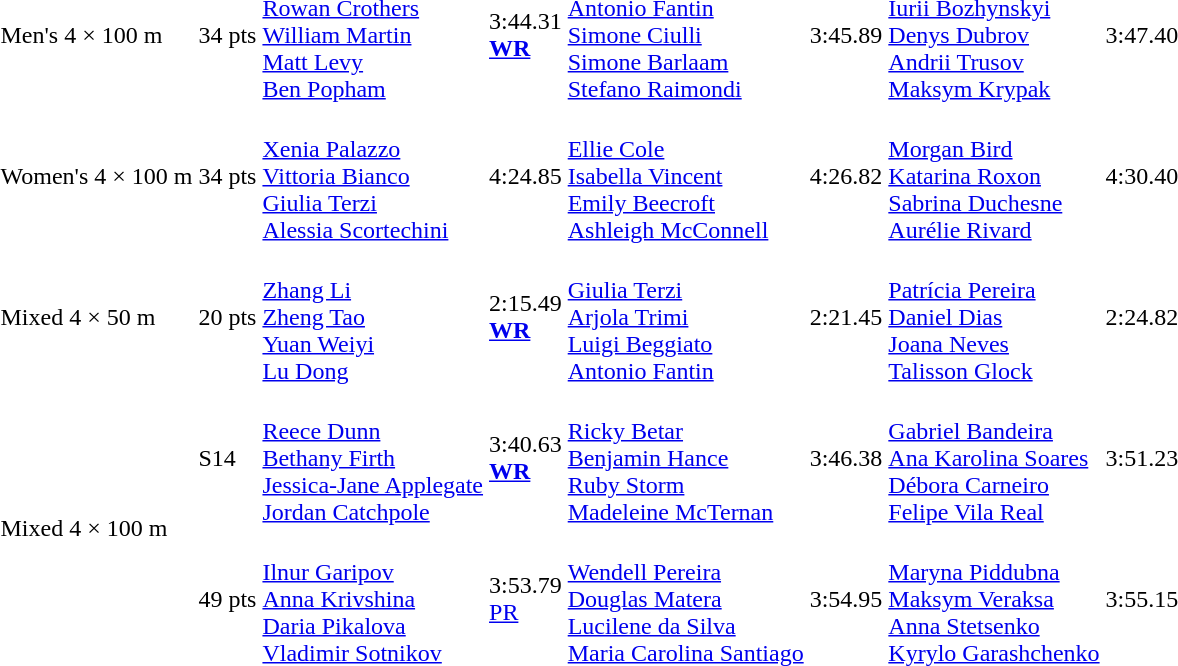<table>
<tr>
<td>Men's 4 × 100 m</td>
<td>34 pts<br></td>
<td><br><a href='#'>Rowan Crothers</a><br><a href='#'>William Martin</a><br><a href='#'>Matt Levy</a><br><a href='#'>Ben Popham</a></td>
<td>3:44.31<br><strong><a href='#'>WR</a></strong></td>
<td><br><a href='#'>Antonio Fantin</a><br><a href='#'>Simone Ciulli</a><br><a href='#'>Simone Barlaam</a><br><a href='#'>Stefano Raimondi</a></td>
<td>3:45.89</td>
<td><br><a href='#'>Iurii Bozhynskyi</a><br><a href='#'>Denys Dubrov</a><br><a href='#'>Andrii Trusov</a><br><a href='#'>Maksym Krypak</a></td>
<td>3:47.40</td>
</tr>
<tr>
<td nowrap>Women's 4 × 100 m</td>
<td>34 pts <br></td>
<td><br><a href='#'>Xenia Palazzo</a><br><a href='#'>Vittoria Bianco</a><br><a href='#'>Giulia Terzi</a><br><a href='#'>Alessia Scortechini</a></td>
<td>4:24.85</td>
<td><br><a href='#'>Ellie Cole</a><br><a href='#'>Isabella Vincent</a><br><a href='#'>Emily Beecroft</a><br><a href='#'>Ashleigh McConnell</a></td>
<td>4:26.82</td>
<td><br><a href='#'>Morgan Bird</a><br><a href='#'>Katarina Roxon</a><br><a href='#'>Sabrina Duchesne</a><br><a href='#'>Aurélie Rivard</a></td>
<td>4:30.40</td>
</tr>
<tr>
<td>Mixed 4 × 50 m</td>
<td>20 pts<br></td>
<td><br><a href='#'>Zhang Li</a><br><a href='#'>Zheng Tao</a><br><a href='#'>Yuan Weiyi</a><br><a href='#'>Lu Dong</a></td>
<td>2:15.49<br><strong><a href='#'>WR</a></strong></td>
<td><br><a href='#'>Giulia Terzi</a><br><a href='#'>Arjola Trimi</a><br><a href='#'>Luigi Beggiato</a><br><a href='#'>Antonio Fantin</a></td>
<td>2:21.45</td>
<td><br><a href='#'>Patrícia Pereira</a><br><a href='#'>Daniel Dias</a><br><a href='#'>Joana Neves</a><br><a href='#'>Talisson Glock</a></td>
<td>2:24.82</td>
</tr>
<tr>
<td rowspan=2>Mixed 4 × 100 m</td>
<td>S14<br></td>
<td><br><a href='#'>Reece Dunn</a><br><a href='#'>Bethany Firth</a><br><a href='#'>Jessica-Jane Applegate</a><br><a href='#'>Jordan Catchpole</a></td>
<td>3:40.63<br><strong><a href='#'>WR</a></strong></td>
<td><br><a href='#'>Ricky Betar</a><br><a href='#'>Benjamin Hance</a><br><a href='#'>Ruby Storm</a><br><a href='#'>Madeleine McTernan</a></td>
<td>3:46.38</td>
<td><br><a href='#'>Gabriel Bandeira</a><br><a href='#'>Ana Karolina Soares</a><br><a href='#'>Débora Carneiro</a><br><a href='#'>Felipe Vila Real</a></td>
<td>3:51.23</td>
</tr>
<tr>
<td>49 pts <br></td>
<td><br><a href='#'>Ilnur Garipov</a><br><a href='#'>Anna Krivshina</a><br><a href='#'>Daria Pikalova</a><br><a href='#'>Vladimir Sotnikov</a></td>
<td>3:53.79<br><a href='#'>PR</a></td>
<td><br><a href='#'>Wendell Pereira</a><br><a href='#'>Douglas Matera</a><br><a href='#'>Lucilene da Silva</a><br><a href='#'>Maria Carolina Santiago</a></td>
<td>3:54.95</td>
<td><br><a href='#'>Maryna Piddubna</a><br><a href='#'>Maksym Veraksa</a><br><a href='#'>Anna Stetsenko</a><br><a href='#'>Kyrylo Garashchenko</a></td>
<td>3:55.15</td>
</tr>
</table>
